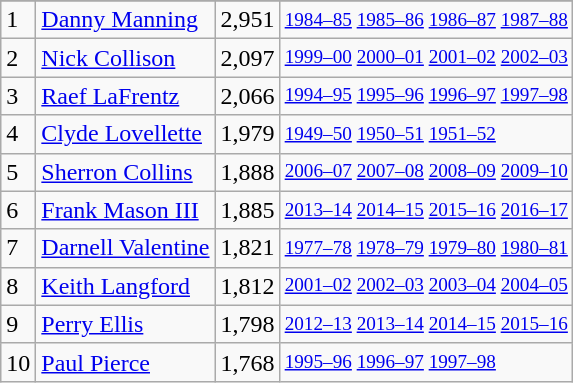<table class="wikitable">
<tr>
</tr>
<tr>
<td>1</td>
<td><a href='#'>Danny Manning</a></td>
<td>2,951</td>
<td style="font-size:80%;"><a href='#'>1984–85</a> <a href='#'>1985–86</a> <a href='#'>1986–87</a> <a href='#'>1987–88</a></td>
</tr>
<tr>
<td>2</td>
<td><a href='#'>Nick Collison</a></td>
<td>2,097</td>
<td style="font-size:80%;"><a href='#'>1999–00</a> <a href='#'>2000–01</a> <a href='#'>2001–02</a> <a href='#'>2002–03</a></td>
</tr>
<tr>
<td>3</td>
<td><a href='#'>Raef LaFrentz</a></td>
<td>2,066</td>
<td style="font-size:80%;"><a href='#'>1994–95</a> <a href='#'>1995–96</a> <a href='#'>1996–97</a> <a href='#'>1997–98</a></td>
</tr>
<tr>
<td>4</td>
<td><a href='#'>Clyde Lovellette</a></td>
<td>1,979</td>
<td style="font-size:80%;"><a href='#'>1949–50</a> <a href='#'>1950–51</a> <a href='#'>1951–52</a></td>
</tr>
<tr>
<td>5</td>
<td><a href='#'>Sherron Collins</a></td>
<td>1,888</td>
<td style="font-size:80%;"><a href='#'>2006–07</a> <a href='#'>2007–08</a> <a href='#'>2008–09</a> <a href='#'>2009–10</a></td>
</tr>
<tr>
<td>6</td>
<td><a href='#'>Frank Mason III</a></td>
<td>1,885</td>
<td style="font-size:80%;"><a href='#'>2013–14</a> <a href='#'>2014–15</a> <a href='#'>2015–16</a> <a href='#'>2016–17</a></td>
</tr>
<tr>
<td>7</td>
<td><a href='#'>Darnell Valentine</a></td>
<td>1,821</td>
<td style="font-size:80%;"><a href='#'>1977–78</a> <a href='#'>1978–79</a> <a href='#'>1979–80</a> <a href='#'>1980–81</a></td>
</tr>
<tr>
<td>8</td>
<td><a href='#'>Keith Langford</a></td>
<td>1,812</td>
<td style="font-size:80%;"><a href='#'>2001–02</a> <a href='#'>2002–03</a> <a href='#'>2003–04</a> <a href='#'>2004–05</a></td>
</tr>
<tr>
<td>9</td>
<td><a href='#'>Perry Ellis</a></td>
<td>1,798</td>
<td style="font-size:80%;"><a href='#'>2012–13</a> <a href='#'>2013–14</a> <a href='#'>2014–15</a> <a href='#'>2015–16</a></td>
</tr>
<tr>
<td>10</td>
<td><a href='#'>Paul Pierce</a></td>
<td>1,768</td>
<td style="font-size:80%;"><a href='#'>1995–96</a> <a href='#'>1996–97</a> <a href='#'>1997–98</a></td>
</tr>
</table>
